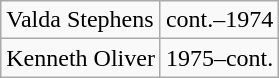<table class="wikitable">
<tr>
<td>Valda Stephens</td>
<td>cont.–1974</td>
</tr>
<tr>
<td>Kenneth Oliver</td>
<td>1975–cont.</td>
</tr>
</table>
